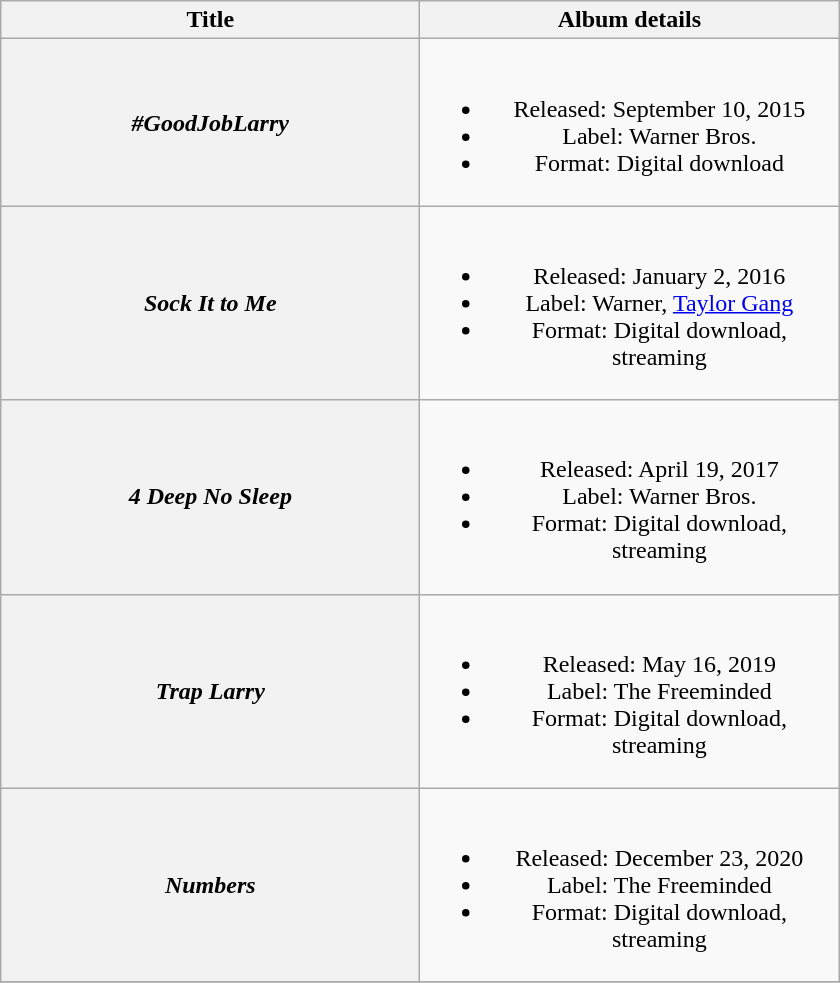<table class="wikitable plainrowheaders" style="text-align:center;">
<tr>
<th scope="col" style="width:17em;">Title</th>
<th scope="col" style="width:17em;">Album details</th>
</tr>
<tr>
<th scope="row"><em>#GoodJobLarry</em></th>
<td><br><ul><li>Released: September 10, 2015</li><li>Label: Warner Bros.</li><li>Format: Digital download</li></ul></td>
</tr>
<tr>
<th scope="row"><em>Sock It to Me</em><br></th>
<td><br><ul><li>Released: January 2, 2016</li><li>Label: Warner, <a href='#'>Taylor Gang</a></li><li>Format: Digital download, streaming</li></ul></td>
</tr>
<tr>
<th scope="row"><em>4 Deep No Sleep</em></th>
<td><br><ul><li>Released: April 19, 2017</li><li>Label: Warner Bros.</li><li>Format: Digital download, streaming</li></ul></td>
</tr>
<tr>
<th scope="row"><em>Trap Larry</em></th>
<td><br><ul><li>Released: May 16, 2019</li><li>Label: The Freeminded</li><li>Format: Digital download, streaming</li></ul></td>
</tr>
<tr>
<th scope="row"><em>Numbers</em></th>
<td><br><ul><li>Released: December 23, 2020</li><li>Label: The Freeminded</li><li>Format: Digital download, streaming</li></ul></td>
</tr>
<tr>
</tr>
</table>
